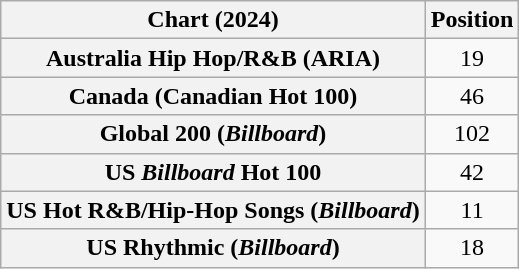<table class="wikitable sortable plainrowheaders" style="text-align:center">
<tr>
<th scope="col">Chart (2024)</th>
<th scope="col">Position</th>
</tr>
<tr>
<th scope="row">Australia Hip Hop/R&B (ARIA)</th>
<td>19</td>
</tr>
<tr>
<th scope="row">Canada (Canadian Hot 100)</th>
<td>46</td>
</tr>
<tr>
<th scope="row">Global 200 (<em>Billboard</em>)</th>
<td>102</td>
</tr>
<tr>
<th scope="row">US <em>Billboard</em> Hot 100</th>
<td>42</td>
</tr>
<tr>
<th scope="row">US Hot R&B/Hip-Hop Songs (<em>Billboard</em>)</th>
<td>11</td>
</tr>
<tr>
<th scope="row">US Rhythmic (<em>Billboard</em>)</th>
<td>18</td>
</tr>
</table>
